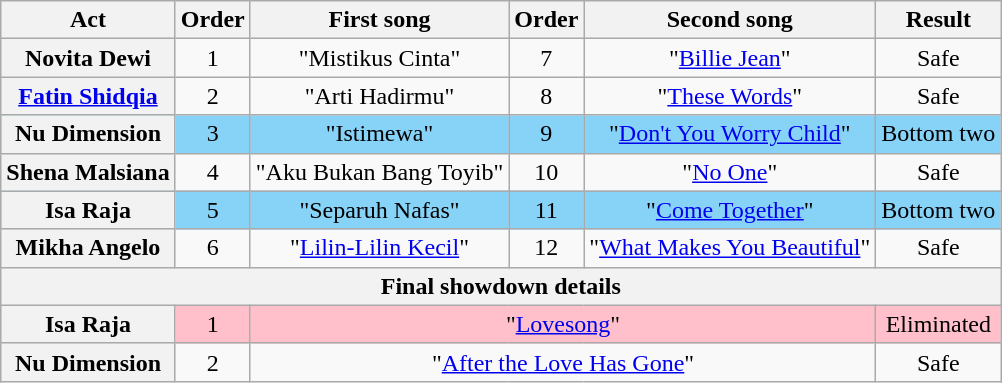<table class="wikitable plainrowheaders" style="text-align:center;">
<tr>
<th scope="col">Act</th>
<th scope="col">Order</th>
<th scope="col">First song</th>
<th scope="col">Order</th>
<th scope="col">Second song</th>
<th scope="col">Result</th>
</tr>
<tr>
<th scope="row">Novita Dewi</th>
<td>1</td>
<td>"Mistikus Cinta"</td>
<td>7</td>
<td>"<a href='#'>Billie Jean</a>"</td>
<td>Safe</td>
</tr>
<tr>
<th scope="row"><a href='#'>Fatin Shidqia</a></th>
<td>2</td>
<td>"Arti Hadirmu"</td>
<td>8</td>
<td>"<a href='#'>These Words</a>"</td>
<td>Safe</td>
</tr>
<tr style="background:#87D3F8;">
<th scope="row">Nu Dimension</th>
<td>3</td>
<td>"Istimewa"</td>
<td>9</td>
<td>"<a href='#'>Don't You Worry Child</a>"</td>
<td>Bottom two</td>
</tr>
<tr>
<th scope="row">Shena Malsiana</th>
<td>4</td>
<td>"Aku Bukan Bang Toyib"</td>
<td>10</td>
<td>"<a href='#'>No One</a>"</td>
<td>Safe</td>
</tr>
<tr style="background:#87D3F8;">
<th scope="row">Isa Raja</th>
<td>5</td>
<td>"Separuh Nafas"</td>
<td>11</td>
<td>"<a href='#'>Come Together</a>"</td>
<td>Bottom two</td>
</tr>
<tr>
<th scope="row">Mikha Angelo</th>
<td>6</td>
<td>"<a href='#'>Lilin-Lilin Kecil</a>"</td>
<td>12</td>
<td>"<a href='#'>What Makes You Beautiful</a>"</td>
<td>Safe</td>
</tr>
<tr>
<th colspan="6">Final showdown details</th>
</tr>
<tr style="background:pink;">
<th scope="row">Isa Raja</th>
<td>1</td>
<td colspan="3">"<a href='#'>Lovesong</a>"</td>
<td>Eliminated</td>
</tr>
<tr>
<th scope="row">Nu Dimension</th>
<td>2</td>
<td colspan="3">"<a href='#'>After the Love Has Gone</a>"</td>
<td>Safe</td>
</tr>
</table>
